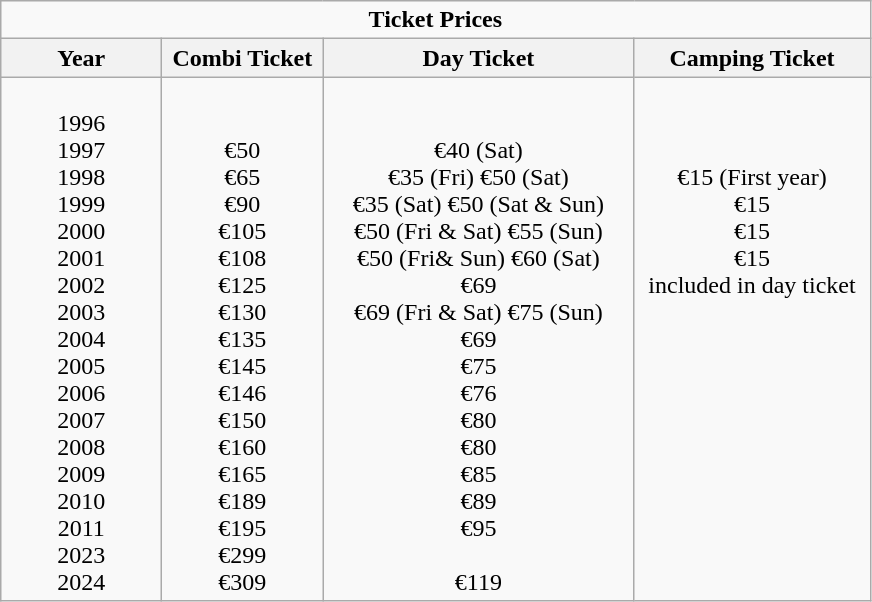<table class="wikitable">
<tr>
<td colspan="4" style="text-align:center;"><strong>Ticket Prices</strong></td>
</tr>
<tr>
<th>Year</th>
<th>Combi Ticket</th>
<th>Day Ticket</th>
<th>Camping Ticket</th>
</tr>
<tr>
<td style="text-align:center; vertical-align:top; width:100px;"><br>1996
<br>1997
<br>1998
<br>1999
<br>2000
<br>2001
<br>2002
<br>2003
<br>2004
<br>2005
<br>2006
<br>2007
<br>2008
<br>2009
<br>2010
<br>2011
<br>2023
<br>2024</td>
<td style="text-align:center; vertical-align:top; width:100px;"><br><br>€50
<br>€65
<br>€90
<br>€105
<br>€108
<br>€125
<br>€130
<br>€135
<br>€145
<br>€146
<br>€150
<br>€160
<br>€165
<br>€189
<br>€195
<br>€299
<br>€309</td>
<td style="text-align:center; vertical-align:top; width:200px;"><br><br>€40 (Sat)
<br>€35 (Fri) €50 (Sat)
<br>€35 (Sat) €50 (Sat & Sun)
<br>€50 (Fri & Sat) €55 (Sun)
<br>€50 (Fri& Sun) €60 (Sat)
<br>€69
<br>€69 (Fri & Sat) €75 (Sun)
<br>€69
<br>€75
<br>€76
<br>€80
<br>€80 
<br>€85
<br>€89
<br>€95
<br>
<br>€119</td>
<td style="text-align:center; vertical-align:top; width:150px;"><br><br>
<br>€15 (First year)
<br>€15
<br>€15
<br>€15
<br>included in day ticket</td>
</tr>
</table>
